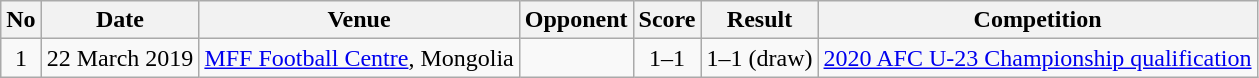<table class="wikitable">
<tr>
<th>No</th>
<th>Date</th>
<th>Venue</th>
<th>Opponent</th>
<th>Score</th>
<th>Result</th>
<th>Competition</th>
</tr>
<tr>
<td align=center>1</td>
<td>22 March 2019</td>
<td><a href='#'>MFF Football Centre</a>, Mongolia</td>
<td></td>
<td align=center>1–1</td>
<td align=center>1–1 (draw)</td>
<td><a href='#'>2020 AFC U-23 Championship qualification</a></td>
</tr>
</table>
